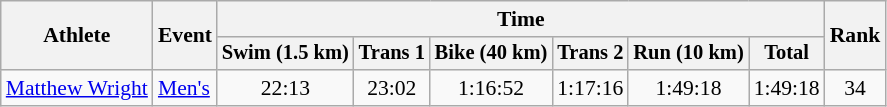<table class=wikitable style="font-size:90%;text-align:center">
<tr>
<th rowspan=2>Athlete</th>
<th rowspan=2>Event</th>
<th colspan=6>Time</th>
<th rowspan=2>Rank</th>
</tr>
<tr style="font-size:95%">
<th>Swim (1.5 km)</th>
<th>Trans 1</th>
<th>Bike (40 km)</th>
<th>Trans 2</th>
<th>Run (10 km)</th>
<th>Total</th>
</tr>
<tr>
<td align=left><a href='#'>Matthew Wright</a></td>
<td align=left><a href='#'>Men's</a></td>
<td>22:13</td>
<td>23:02</td>
<td>1:16:52</td>
<td>1:17:16</td>
<td>1:49:18</td>
<td>1:49:18</td>
<td>34</td>
</tr>
</table>
